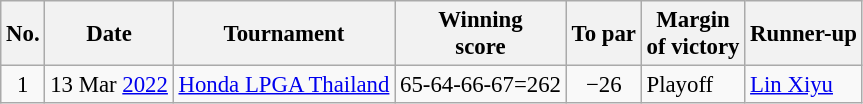<table class="wikitable" style="font-size:95%;">
<tr>
<th>No.</th>
<th>Date</th>
<th>Tournament</th>
<th>Winning<br>score</th>
<th>To par</th>
<th>Margin<br>of victory</th>
<th>Runner-up</th>
</tr>
<tr>
<td align=center>1</td>
<td align=right>13 Mar <a href='#'>2022</a></td>
<td><a href='#'>Honda LPGA Thailand</a></td>
<td align=right>65-64-66-67=262</td>
<td align=center>−26</td>
<td>Playoff</td>
<td> <a href='#'>Lin Xiyu</a></td>
</tr>
</table>
